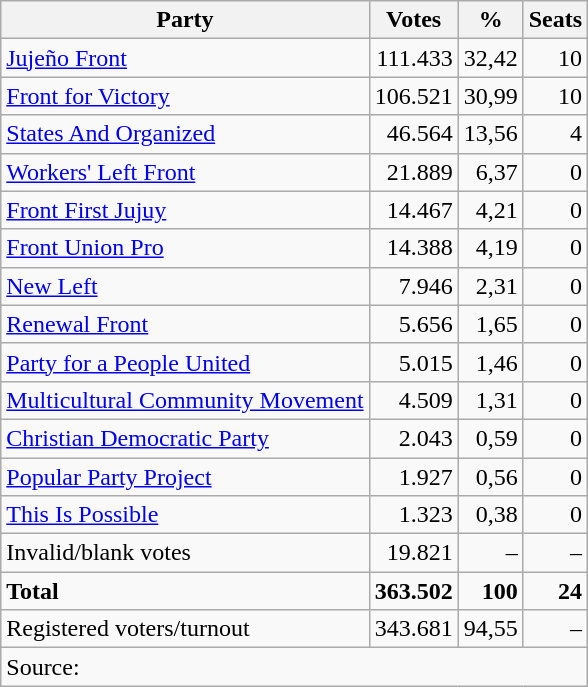<table class=wikitable style=text-align:right>
<tr>
<th>Party</th>
<th>Votes</th>
<th>%</th>
<th>Seats</th>
</tr>
<tr>
<td align=left><a href='#'>Jujeño Front</a></td>
<td>111.433</td>
<td>32,42</td>
<td>10</td>
</tr>
<tr>
<td align=left><a href='#'>Front for Victory</a></td>
<td>106.521</td>
<td>30,99</td>
<td>10</td>
</tr>
<tr>
<td align=left><a href='#'>States And Organized</a></td>
<td>46.564</td>
<td>13,56</td>
<td>4</td>
</tr>
<tr>
<td align=left><a href='#'>Workers' Left Front</a></td>
<td>21.889</td>
<td>6,37</td>
<td>0</td>
</tr>
<tr>
<td align=left><a href='#'>Front First Jujuy</a></td>
<td>14.467</td>
<td>4,21</td>
<td>0</td>
</tr>
<tr>
<td align=left><a href='#'>Front Union Pro</a></td>
<td>14.388</td>
<td>4,19</td>
<td>0</td>
</tr>
<tr>
<td align=left><a href='#'>New Left</a></td>
<td>7.946</td>
<td>2,31</td>
<td>0</td>
</tr>
<tr>
<td align=left><a href='#'>Renewal Front</a></td>
<td>5.656</td>
<td>1,65</td>
<td>0</td>
</tr>
<tr>
<td align=left><a href='#'>Party for a People United</a></td>
<td>5.015</td>
<td>1,46</td>
<td>0</td>
</tr>
<tr>
<td align=left><a href='#'>Multicultural Community Movement</a></td>
<td>4.509</td>
<td>1,31</td>
<td>0</td>
</tr>
<tr>
<td align=left><a href='#'>Christian Democratic Party</a></td>
<td>2.043</td>
<td>0,59</td>
<td>0</td>
</tr>
<tr>
<td align=left><a href='#'>Popular Party Project</a></td>
<td>1.927</td>
<td>0,56</td>
<td>0</td>
</tr>
<tr>
<td align=left><a href='#'>This Is Possible</a></td>
<td>1.323</td>
<td>0,38</td>
<td>0</td>
</tr>
<tr>
<td align=left>Invalid/blank votes</td>
<td>19.821</td>
<td>–</td>
<td>–</td>
</tr>
<tr>
<td align=left><strong>Total</strong></td>
<td><strong>363.502</strong></td>
<td><strong>100</strong></td>
<td><strong>24</strong></td>
</tr>
<tr>
<td align=left>Registered voters/turnout</td>
<td>343.681</td>
<td>94,55</td>
<td>–</td>
</tr>
<tr>
<td align=left colspan=5>Source: </td>
</tr>
</table>
